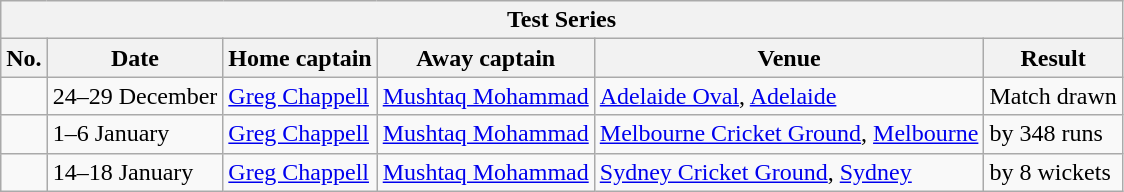<table class="wikitable">
<tr>
<th colspan="9">Test Series</th>
</tr>
<tr>
<th>No.</th>
<th>Date</th>
<th>Home captain</th>
<th>Away captain</th>
<th>Venue</th>
<th>Result</th>
</tr>
<tr>
<td></td>
<td>24–29 December</td>
<td><a href='#'>Greg Chappell</a></td>
<td><a href='#'>Mushtaq Mohammad</a></td>
<td><a href='#'>Adelaide Oval</a>, <a href='#'>Adelaide</a></td>
<td>Match drawn</td>
</tr>
<tr>
<td></td>
<td>1–6 January</td>
<td><a href='#'>Greg Chappell</a></td>
<td><a href='#'>Mushtaq Mohammad</a></td>
<td><a href='#'>Melbourne Cricket Ground</a>, <a href='#'>Melbourne</a></td>
<td> by 348 runs</td>
</tr>
<tr>
<td></td>
<td>14–18 January</td>
<td><a href='#'>Greg Chappell</a></td>
<td><a href='#'>Mushtaq Mohammad</a></td>
<td><a href='#'>Sydney Cricket Ground</a>, <a href='#'>Sydney</a></td>
<td> by 8 wickets</td>
</tr>
</table>
